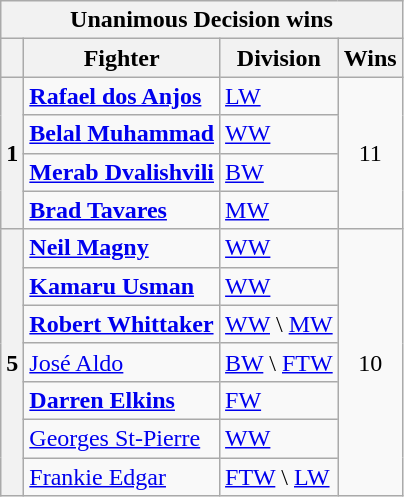<table class=wikitable>
<tr>
<th colspan=4>Unanimous Decision wins</th>
</tr>
<tr>
<th></th>
<th>Fighter</th>
<th>Division</th>
<th>Wins</th>
</tr>
<tr>
<th rowspan=4>1</th>
<td> <strong><a href='#'>Rafael dos Anjos</a></strong></td>
<td><a href='#'>LW</a></td>
<td rowspan=4 align=center>11</td>
</tr>
<tr>
<td> <strong><a href='#'>Belal Muhammad</a></strong></td>
<td><a href='#'>WW</a></td>
</tr>
<tr>
<td> <strong><a href='#'>Merab Dvalishvili</a></strong></td>
<td><a href='#'>BW</a></td>
</tr>
<tr>
<td> <strong><a href='#'>Brad Tavares</a></strong></td>
<td><a href='#'>MW</a></td>
</tr>
<tr>
<th rowspan=7>5</th>
<td> <strong><a href='#'>Neil Magny</a></strong></td>
<td><a href='#'>WW</a></td>
<td rowspan=7 align=center>10</td>
</tr>
<tr>
<td> <strong><a href='#'>Kamaru Usman</a></strong></td>
<td><a href='#'>WW</a></td>
</tr>
<tr>
<td> <strong><a href='#'>Robert Whittaker</a></strong></td>
<td><a href='#'>WW</a> \ <a href='#'>MW</a></td>
</tr>
<tr>
<td> <a href='#'>José Aldo</a></td>
<td><a href='#'>BW</a> \ <a href='#'>FTW</a></td>
</tr>
<tr>
<td> <strong><a href='#'>Darren Elkins</a></strong></td>
<td><a href='#'>FW</a></td>
</tr>
<tr>
<td> <a href='#'>Georges St-Pierre</a></td>
<td><a href='#'>WW</a></td>
</tr>
<tr>
<td> <a href='#'>Frankie Edgar</a></td>
<td><a href='#'>FTW</a> \ <a href='#'>LW</a><br></td>
</tr>
</table>
